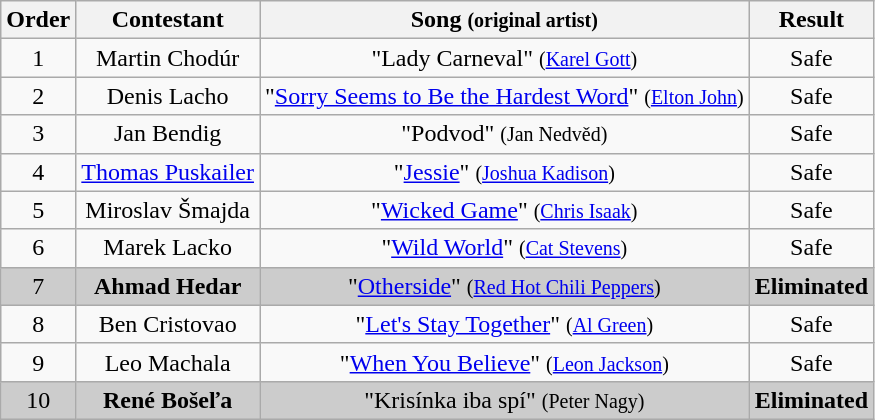<table class="wikitable plainrowheaders" style="text-align:center;">
<tr>
<th scope="col">Order</th>
<th scope="col">Contestant</th>
<th scope="col">Song <small>(original artist)</small></th>
<th scope="col">Result</th>
</tr>
<tr>
<td>1</td>
<td>Martin Chodúr</td>
<td>"Lady Carneval" <small>(<a href='#'>Karel Gott</a>)</small></td>
<td>Safe</td>
</tr>
<tr>
<td>2</td>
<td>Denis Lacho</td>
<td>"<a href='#'>Sorry Seems to Be the Hardest Word</a>" <small>(<a href='#'>Elton John</a>)</small></td>
<td>Safe</td>
</tr>
<tr>
<td>3</td>
<td>Jan Bendig</td>
<td>"Podvod" <small>(Jan Nedvěd)</small></td>
<td>Safe</td>
</tr>
<tr>
<td>4</td>
<td><a href='#'>Thomas Puskailer</a></td>
<td>"<a href='#'>Jessie</a>" <small>(<a href='#'>Joshua Kadison</a>)</small></td>
<td>Safe</td>
</tr>
<tr>
<td>5</td>
<td>Miroslav Šmajda</td>
<td>"<a href='#'>Wicked Game</a>" <small>(<a href='#'>Chris Isaak</a>)</small></td>
<td>Safe</td>
</tr>
<tr>
<td>6</td>
<td>Marek Lacko</td>
<td>"<a href='#'>Wild World</a>" <small>(<a href='#'>Cat Stevens</a>)</small></td>
<td>Safe</td>
</tr>
<tr style="background:#ccc;">
<td>7</td>
<td><strong>Ahmad Hedar</strong></td>
<td>"<a href='#'>Otherside</a>" <small>(<a href='#'>Red Hot Chili Peppers</a>)</small></td>
<td><strong>Eliminated</strong></td>
</tr>
<tr>
<td>8</td>
<td>Ben Cristovao</td>
<td>"<a href='#'>Let's Stay Together</a>" <small>(<a href='#'>Al Green</a>)</small></td>
<td>Safe</td>
</tr>
<tr>
<td>9</td>
<td>Leo Machala</td>
<td>"<a href='#'>When You Believe</a>" <small>(<a href='#'>Leon Jackson</a>)</small></td>
<td>Safe</td>
</tr>
<tr style="background:#ccc;">
<td>10</td>
<td><strong>René Bošeľa</strong></td>
<td>"Krisínka iba spí" <small>(Peter Nagy)</small></td>
<td><strong>Eliminated</strong></td>
</tr>
</table>
